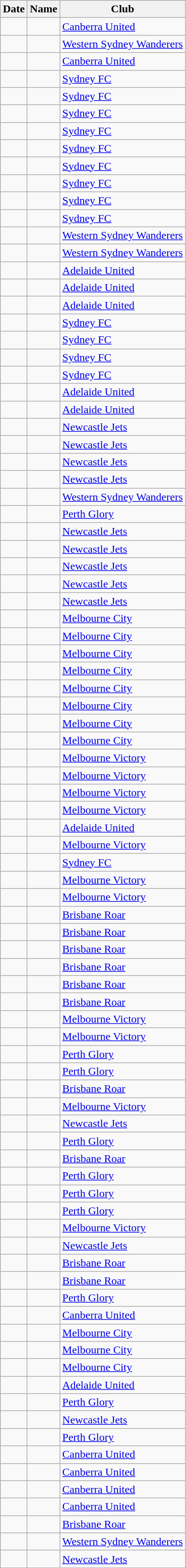<table class="wikitable sortable">
<tr>
<th>Date</th>
<th>Name</th>
<th>Club</th>
</tr>
<tr>
<td></td>
<td></td>
<td><a href='#'>Canberra United</a></td>
</tr>
<tr>
<td></td>
<td></td>
<td><a href='#'>Western Sydney Wanderers</a></td>
</tr>
<tr>
<td></td>
<td></td>
<td><a href='#'>Canberra United</a></td>
</tr>
<tr>
<td></td>
<td></td>
<td><a href='#'>Sydney FC</a></td>
</tr>
<tr>
<td></td>
<td></td>
<td><a href='#'>Sydney FC</a></td>
</tr>
<tr>
<td></td>
<td></td>
<td><a href='#'>Sydney FC</a></td>
</tr>
<tr>
<td></td>
<td></td>
<td><a href='#'>Sydney FC</a></td>
</tr>
<tr>
<td></td>
<td></td>
<td><a href='#'>Sydney FC</a></td>
</tr>
<tr>
<td></td>
<td></td>
<td><a href='#'>Sydney FC</a></td>
</tr>
<tr>
<td></td>
<td></td>
<td><a href='#'>Sydney FC</a></td>
</tr>
<tr>
<td></td>
<td></td>
<td><a href='#'>Sydney FC</a></td>
</tr>
<tr>
<td></td>
<td></td>
<td><a href='#'>Sydney FC</a></td>
</tr>
<tr>
<td></td>
<td></td>
<td><a href='#'>Western Sydney Wanderers</a></td>
</tr>
<tr>
<td></td>
<td></td>
<td><a href='#'>Western Sydney Wanderers</a></td>
</tr>
<tr>
<td></td>
<td></td>
<td><a href='#'>Adelaide United</a></td>
</tr>
<tr>
<td></td>
<td></td>
<td><a href='#'>Adelaide United</a></td>
</tr>
<tr>
<td></td>
<td></td>
<td><a href='#'>Adelaide United</a></td>
</tr>
<tr>
<td></td>
<td></td>
<td><a href='#'>Sydney FC</a></td>
</tr>
<tr>
<td></td>
<td></td>
<td><a href='#'>Sydney FC</a></td>
</tr>
<tr>
<td></td>
<td></td>
<td><a href='#'>Sydney FC</a></td>
</tr>
<tr>
<td></td>
<td></td>
<td><a href='#'>Sydney FC</a></td>
</tr>
<tr>
<td></td>
<td></td>
<td><a href='#'>Adelaide United</a></td>
</tr>
<tr>
<td></td>
<td></td>
<td><a href='#'>Adelaide United</a></td>
</tr>
<tr>
<td></td>
<td></td>
<td><a href='#'>Newcastle Jets</a></td>
</tr>
<tr>
<td></td>
<td></td>
<td><a href='#'>Newcastle Jets</a></td>
</tr>
<tr>
<td></td>
<td></td>
<td><a href='#'>Newcastle Jets</a></td>
</tr>
<tr>
<td></td>
<td></td>
<td><a href='#'>Newcastle Jets</a></td>
</tr>
<tr>
<td></td>
<td></td>
<td><a href='#'>Western Sydney Wanderers</a></td>
</tr>
<tr>
<td></td>
<td></td>
<td><a href='#'>Perth Glory</a></td>
</tr>
<tr>
<td></td>
<td></td>
<td><a href='#'>Newcastle Jets</a></td>
</tr>
<tr>
<td></td>
<td></td>
<td><a href='#'>Newcastle Jets</a></td>
</tr>
<tr>
<td></td>
<td></td>
<td><a href='#'>Newcastle Jets</a></td>
</tr>
<tr>
<td></td>
<td></td>
<td><a href='#'>Newcastle Jets</a></td>
</tr>
<tr>
<td></td>
<td></td>
<td><a href='#'>Newcastle Jets</a></td>
</tr>
<tr>
<td></td>
<td></td>
<td><a href='#'>Melbourne City</a></td>
</tr>
<tr>
<td></td>
<td></td>
<td><a href='#'>Melbourne City</a></td>
</tr>
<tr>
<td></td>
<td></td>
<td><a href='#'>Melbourne City</a></td>
</tr>
<tr>
<td></td>
<td></td>
<td><a href='#'>Melbourne City</a></td>
</tr>
<tr>
<td></td>
<td></td>
<td><a href='#'>Melbourne City</a></td>
</tr>
<tr>
<td></td>
<td></td>
<td><a href='#'>Melbourne City</a></td>
</tr>
<tr>
<td></td>
<td></td>
<td><a href='#'>Melbourne City</a></td>
</tr>
<tr>
<td></td>
<td></td>
<td><a href='#'>Melbourne City</a></td>
</tr>
<tr>
<td></td>
<td></td>
<td><a href='#'>Melbourne Victory</a></td>
</tr>
<tr>
<td></td>
<td></td>
<td><a href='#'>Melbourne Victory</a></td>
</tr>
<tr>
<td></td>
<td></td>
<td><a href='#'>Melbourne Victory</a></td>
</tr>
<tr>
<td></td>
<td></td>
<td><a href='#'>Melbourne Victory</a></td>
</tr>
<tr>
<td></td>
<td></td>
<td><a href='#'>Adelaide United</a></td>
</tr>
<tr>
<td></td>
<td></td>
<td><a href='#'>Melbourne Victory</a></td>
</tr>
<tr>
<td></td>
<td></td>
<td><a href='#'>Sydney FC</a></td>
</tr>
<tr>
<td></td>
<td></td>
<td><a href='#'>Melbourne Victory</a></td>
</tr>
<tr>
<td></td>
<td></td>
<td><a href='#'>Melbourne Victory</a></td>
</tr>
<tr>
<td></td>
<td></td>
<td><a href='#'>Brisbane Roar</a></td>
</tr>
<tr>
<td></td>
<td></td>
<td><a href='#'>Brisbane Roar</a></td>
</tr>
<tr>
<td></td>
<td></td>
<td><a href='#'>Brisbane Roar</a></td>
</tr>
<tr>
<td></td>
<td></td>
<td><a href='#'>Brisbane Roar</a></td>
</tr>
<tr>
<td></td>
<td></td>
<td><a href='#'>Brisbane Roar</a></td>
</tr>
<tr>
<td></td>
<td></td>
<td><a href='#'>Brisbane Roar</a></td>
</tr>
<tr>
<td></td>
<td></td>
<td><a href='#'>Melbourne Victory</a></td>
</tr>
<tr>
<td></td>
<td></td>
<td><a href='#'>Melbourne Victory</a></td>
</tr>
<tr>
<td></td>
<td></td>
<td><a href='#'>Perth Glory</a></td>
</tr>
<tr>
<td></td>
<td></td>
<td><a href='#'>Perth Glory</a></td>
</tr>
<tr>
<td></td>
<td></td>
<td><a href='#'>Brisbane Roar</a></td>
</tr>
<tr>
<td></td>
<td></td>
<td><a href='#'>Melbourne Victory</a></td>
</tr>
<tr>
<td></td>
<td></td>
<td><a href='#'>Newcastle Jets</a></td>
</tr>
<tr>
<td></td>
<td></td>
<td><a href='#'>Perth Glory</a></td>
</tr>
<tr>
<td></td>
<td></td>
<td><a href='#'>Brisbane Roar</a></td>
</tr>
<tr>
<td></td>
<td></td>
<td><a href='#'>Perth Glory</a></td>
</tr>
<tr>
<td></td>
<td></td>
<td><a href='#'>Perth Glory</a></td>
</tr>
<tr>
<td></td>
<td></td>
<td><a href='#'>Perth Glory</a></td>
</tr>
<tr>
<td></td>
<td></td>
<td><a href='#'>Melbourne Victory</a></td>
</tr>
<tr>
<td></td>
<td></td>
<td><a href='#'>Newcastle Jets</a></td>
</tr>
<tr>
<td></td>
<td></td>
<td><a href='#'>Brisbane Roar</a></td>
</tr>
<tr>
<td></td>
<td></td>
<td><a href='#'>Brisbane Roar</a></td>
</tr>
<tr>
<td></td>
<td></td>
<td><a href='#'>Perth Glory</a></td>
</tr>
<tr>
<td></td>
<td></td>
<td><a href='#'>Canberra United</a></td>
</tr>
<tr>
<td></td>
<td></td>
<td><a href='#'>Melbourne City</a></td>
</tr>
<tr>
<td></td>
<td></td>
<td><a href='#'>Melbourne City</a></td>
</tr>
<tr>
<td></td>
<td></td>
<td><a href='#'>Melbourne City</a></td>
</tr>
<tr>
<td></td>
<td></td>
<td><a href='#'>Adelaide United</a></td>
</tr>
<tr>
<td></td>
<td></td>
<td><a href='#'>Perth Glory</a></td>
</tr>
<tr>
<td></td>
<td></td>
<td><a href='#'>Newcastle Jets</a></td>
</tr>
<tr>
<td></td>
<td></td>
<td><a href='#'>Perth Glory</a></td>
</tr>
<tr>
<td></td>
<td></td>
<td><a href='#'>Canberra United</a></td>
</tr>
<tr>
<td></td>
<td></td>
<td><a href='#'>Canberra United</a></td>
</tr>
<tr>
<td></td>
<td></td>
<td><a href='#'>Canberra United</a></td>
</tr>
<tr>
<td></td>
<td></td>
<td><a href='#'>Canberra United</a></td>
</tr>
<tr>
<td></td>
<td></td>
<td><a href='#'>Brisbane Roar</a></td>
</tr>
<tr>
<td></td>
<td></td>
<td><a href='#'>Western Sydney Wanderers</a></td>
</tr>
<tr>
<td></td>
<td></td>
<td><a href='#'>Newcastle Jets</a></td>
</tr>
</table>
